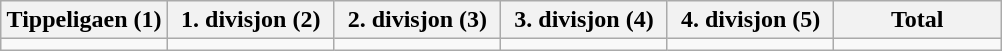<table class="wikitable">
<tr>
<th width="16.6%">Tippeligaen (1)</th>
<th width="16.6%">1. divisjon (2)</th>
<th width="16.6%">2. divisjon (3)</th>
<th width="16.6%">3. divisjon (4)</th>
<th width="16.6%">4. divisjon (5)</th>
<th width="16.6%">Total</th>
</tr>
<tr>
<td></td>
<td></td>
<td></td>
<td></td>
<td></td>
<td></td>
</tr>
</table>
